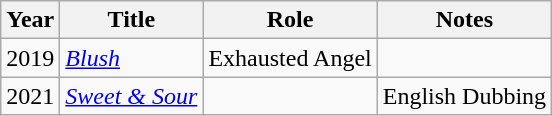<table class="wikitable sortable">
<tr>
<th>Year</th>
<th>Title</th>
<th>Role</th>
<th class="unsortable">Notes</th>
</tr>
<tr>
<td>2019</td>
<td><em><a href='#'>Blush</a></em></td>
<td>Exhausted Angel</td>
<td></td>
</tr>
<tr>
<td>2021</td>
<td><em><a href='#'>Sweet & Sour</a></em></td>
<td></td>
<td>English Dubbing</td>
</tr>
</table>
